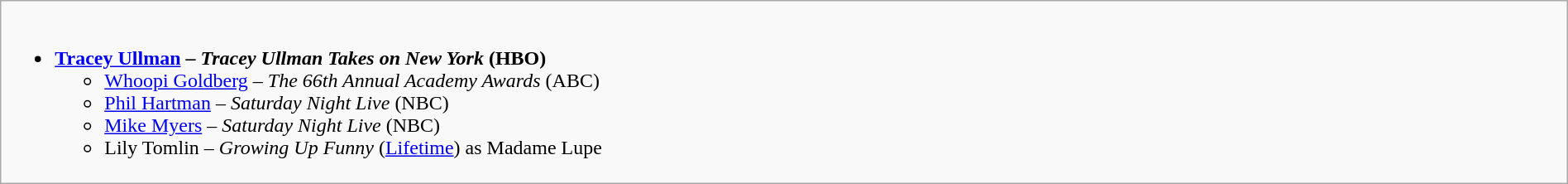<table class=wikitable width="100%">
<tr>
<td style="vertical-align:top;"><br><ul><li><strong><a href='#'>Tracey Ullman</a> – <em>Tracey Ullman Takes on New York</em> (HBO)</strong><ul><li><a href='#'>Whoopi Goldberg</a> – <em>The 66th Annual Academy Awards</em> (ABC)</li><li><a href='#'>Phil Hartman</a> – <em>Saturday Night Live</em> (NBC)</li><li><a href='#'>Mike Myers</a> – <em>Saturday Night Live</em> (NBC)</li><li>Lily Tomlin – <em>Growing Up Funny</em> (<a href='#'>Lifetime</a>) as Madame Lupe</li></ul></li></ul></td>
</tr>
</table>
